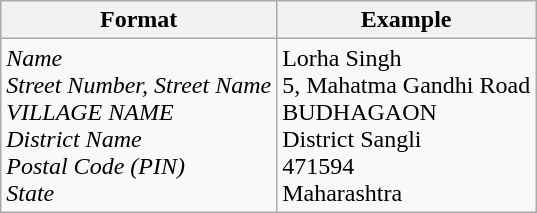<table class="wikitable">
<tr>
<th>Format</th>
<th>Example</th>
</tr>
<tr>
<td><em>Name</em><br><em>Street Number, Street Name</em><br><em>VILLAGE NAME</em><br><em>District Name</em><br><em>Postal Code (PIN)</em><br><em>State</em></td>
<td>Lorha Singh<br> 5, Mahatma Gandhi Road<br>BUDHAGAON<br>District Sangli<br>471594<br>Maharashtra</td>
</tr>
</table>
